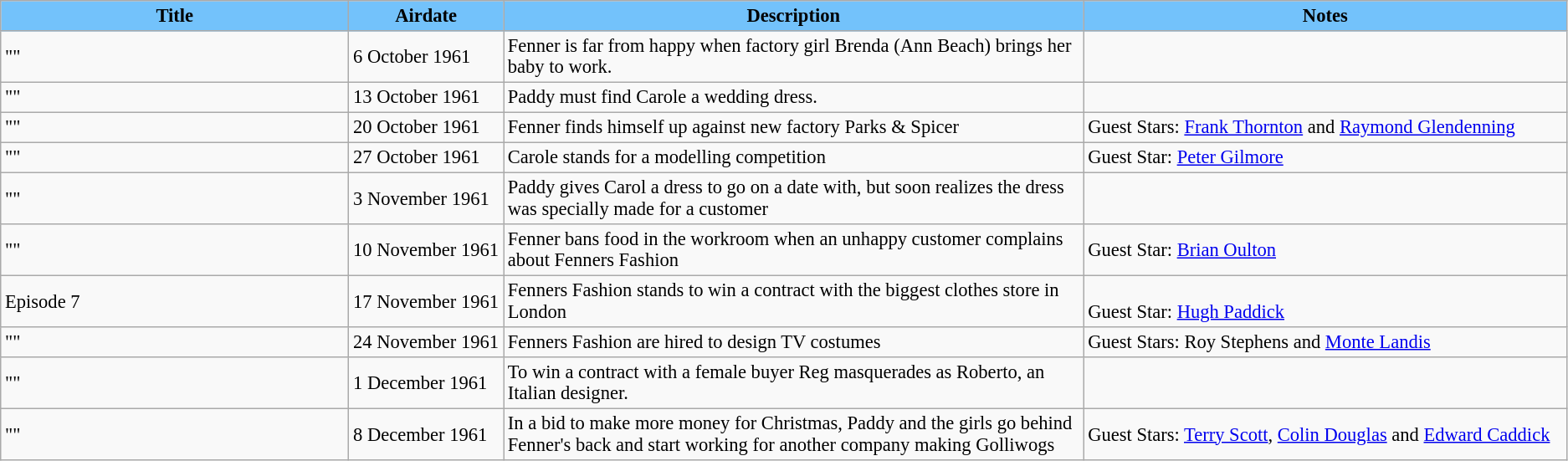<table class="wikitable" style="font-size:94%;">
<tr>
<th style="background:#73c2fb; width:18%;">Title</th>
<th style="background:#73c2fb; width:8%;">Airdate</th>
<th style="background:#73c2fb; width:30%;">Description</th>
<th style="background:#73c2fb; width:25%;">Notes</th>
</tr>
<tr>
<td>""</td>
<td>6 October 1961</td>
<td>Fenner is far from happy when factory girl Brenda (Ann Beach) brings her baby to work.</td>
<td></td>
</tr>
<tr>
<td>""</td>
<td>13 October 1961</td>
<td>Paddy must find Carole a wedding dress.</td>
<td></td>
</tr>
<tr>
<td>""</td>
<td>20 October 1961</td>
<td>Fenner finds himself up against new factory Parks & Spicer</td>
<td>Guest Stars: <a href='#'>Frank Thornton</a> and <a href='#'>Raymond Glendenning</a></td>
</tr>
<tr>
<td>""</td>
<td>27 October 1961</td>
<td>Carole stands for a modelling competition</td>
<td>Guest Star: <a href='#'>Peter Gilmore</a></td>
</tr>
<tr>
<td>""</td>
<td>3 November 1961</td>
<td>Paddy gives Carol a dress to go on a date with, but soon realizes the dress was specially made for a customer</td>
<td></td>
</tr>
<tr>
<td>""</td>
<td>10 November 1961</td>
<td>Fenner bans food in the workroom when an unhappy customer complains about Fenners Fashion</td>
<td>Guest Star: <a href='#'>Brian Oulton</a></td>
</tr>
<tr>
<td>Episode 7</td>
<td>17 November 1961</td>
<td>Fenners Fashion stands to win a contract with the biggest clothes store in London</td>
<td><br>Guest Star: <a href='#'>Hugh Paddick</a></td>
</tr>
<tr>
<td>""</td>
<td>24 November 1961</td>
<td>Fenners Fashion are hired to design TV costumes</td>
<td>Guest Stars: Roy Stephens and <a href='#'>Monte Landis</a></td>
</tr>
<tr>
<td>""</td>
<td>1 December 1961</td>
<td>To win a contract with a female buyer Reg masquerades as Roberto, an Italian designer.</td>
<td></td>
</tr>
<tr>
<td>""</td>
<td>8 December 1961</td>
<td>In a bid to make more money for Christmas, Paddy and the girls go behind Fenner's back and start working for another company making Golliwogs</td>
<td>Guest Stars: <a href='#'>Terry Scott</a>, <a href='#'>Colin Douglas</a> and <a href='#'>Edward Caddick</a></td>
</tr>
</table>
